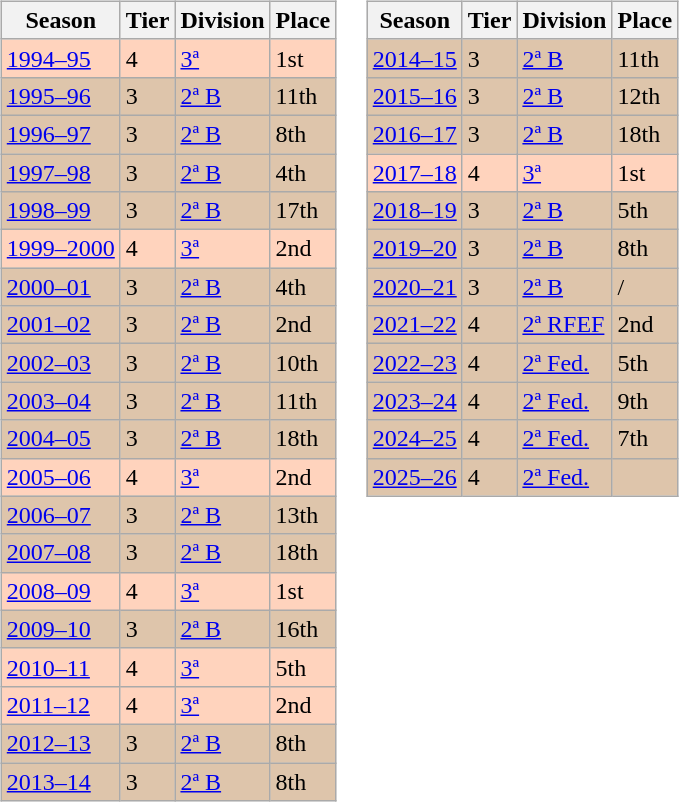<table>
<tr>
<td valign="top" width=0%><br><table class="wikitable">
<tr style="background:#f0f6fa;">
<th>Season</th>
<th>Tier</th>
<th>Division</th>
<th>Place</th>
</tr>
<tr>
<td style="background:#FFD3BD;"><a href='#'>1994–95</a></td>
<td style="background:#FFD3BD;">4</td>
<td style="background:#FFD3BD;"><a href='#'>3ª</a></td>
<td style="background:#FFD3BD;">1st</td>
</tr>
<tr>
<td style="background:#DEC5AB;"><a href='#'>1995–96</a></td>
<td style="background:#DEC5AB;">3</td>
<td style="background:#DEC5AB;"><a href='#'>2ª B</a></td>
<td style="background:#DEC5AB;">11th</td>
</tr>
<tr>
<td style="background:#DEC5AB;"><a href='#'>1996–97</a></td>
<td style="background:#DEC5AB;">3</td>
<td style="background:#DEC5AB;"><a href='#'>2ª B</a></td>
<td style="background:#DEC5AB;">8th</td>
</tr>
<tr>
<td style="background:#DEC5AB;"><a href='#'>1997–98</a></td>
<td style="background:#DEC5AB;">3</td>
<td style="background:#DEC5AB;"><a href='#'>2ª B</a></td>
<td style="background:#DEC5AB;">4th</td>
</tr>
<tr>
<td style="background:#DEC5AB;"><a href='#'>1998–99</a></td>
<td style="background:#DEC5AB;">3</td>
<td style="background:#DEC5AB;"><a href='#'>2ª B</a></td>
<td style="background:#DEC5AB;">17th</td>
</tr>
<tr>
<td style="background:#FFD3BD;"><a href='#'>1999–2000</a></td>
<td style="background:#FFD3BD;">4</td>
<td style="background:#FFD3BD;"><a href='#'>3ª</a></td>
<td style="background:#FFD3BD;">2nd</td>
</tr>
<tr>
<td style="background:#DEC5AB;"><a href='#'>2000–01</a></td>
<td style="background:#DEC5AB;">3</td>
<td style="background:#DEC5AB;"><a href='#'>2ª B</a></td>
<td style="background:#DEC5AB;">4th</td>
</tr>
<tr>
<td style="background:#DEC5AB;"><a href='#'>2001–02</a></td>
<td style="background:#DEC5AB;">3</td>
<td style="background:#DEC5AB;"><a href='#'>2ª B</a></td>
<td style="background:#DEC5AB;">2nd</td>
</tr>
<tr>
<td style="background:#DEC5AB;"><a href='#'>2002–03</a></td>
<td style="background:#DEC5AB;">3</td>
<td style="background:#DEC5AB;"><a href='#'>2ª B</a></td>
<td style="background:#DEC5AB;">10th</td>
</tr>
<tr>
<td style="background:#DEC5AB;"><a href='#'>2003–04</a></td>
<td style="background:#DEC5AB;">3</td>
<td style="background:#DEC5AB;"><a href='#'>2ª B</a></td>
<td style="background:#DEC5AB;">11th</td>
</tr>
<tr>
<td style="background:#DEC5AB;"><a href='#'>2004–05</a></td>
<td style="background:#DEC5AB;">3</td>
<td style="background:#DEC5AB;"><a href='#'>2ª B</a></td>
<td style="background:#DEC5AB;">18th</td>
</tr>
<tr>
<td style="background:#FFD3BD;"><a href='#'>2005–06</a></td>
<td style="background:#FFD3BD;">4</td>
<td style="background:#FFD3BD;"><a href='#'>3ª</a></td>
<td style="background:#FFD3BD;">2nd</td>
</tr>
<tr>
<td style="background:#DEC5AB;"><a href='#'>2006–07</a></td>
<td style="background:#DEC5AB;">3</td>
<td style="background:#DEC5AB;"><a href='#'>2ª B</a></td>
<td style="background:#DEC5AB;">13th</td>
</tr>
<tr>
<td style="background:#DEC5AB;"><a href='#'>2007–08</a></td>
<td style="background:#DEC5AB;">3</td>
<td style="background:#DEC5AB;"><a href='#'>2ª B</a></td>
<td style="background:#DEC5AB;">18th</td>
</tr>
<tr>
<td style="background:#FFD3BD;"><a href='#'>2008–09</a></td>
<td style="background:#FFD3BD;">4</td>
<td style="background:#FFD3BD;"><a href='#'>3ª</a></td>
<td style="background:#FFD3BD;">1st</td>
</tr>
<tr>
<td style="background:#DEC5AB;"><a href='#'>2009–10</a></td>
<td style="background:#DEC5AB;">3</td>
<td style="background:#DEC5AB;"><a href='#'>2ª B</a></td>
<td style="background:#DEC5AB;">16th</td>
</tr>
<tr>
<td style="background:#FFD3BD;"><a href='#'>2010–11</a></td>
<td style="background:#FFD3BD;">4</td>
<td style="background:#FFD3BD;"><a href='#'>3ª</a></td>
<td style="background:#FFD3BD;">5th</td>
</tr>
<tr>
<td style="background:#FFD3BD;"><a href='#'>2011–12</a></td>
<td style="background:#FFD3BD;">4</td>
<td style="background:#FFD3BD;"><a href='#'>3ª</a></td>
<td style="background:#FFD3BD;">2nd</td>
</tr>
<tr>
<td style="background:#DEC5AB;"><a href='#'>2012–13</a></td>
<td style="background:#DEC5AB;">3</td>
<td style="background:#DEC5AB;"><a href='#'>2ª B</a></td>
<td style="background:#DEC5AB;">8th</td>
</tr>
<tr>
<td style="background:#DEC5AB;"><a href='#'>2013–14</a></td>
<td style="background:#DEC5AB;">3</td>
<td style="background:#DEC5AB;"><a href='#'>2ª B</a></td>
<td style="background:#DEC5AB;">8th</td>
</tr>
</table>
</td>
<td valign="top" width=0%><br><table class="wikitable">
<tr style="background:#f0f6fa;">
<th>Season</th>
<th>Tier</th>
<th>Division</th>
<th>Place</th>
</tr>
<tr>
<td style="background:#DEC5AB;"><a href='#'>2014–15</a></td>
<td style="background:#DEC5AB;">3</td>
<td style="background:#DEC5AB;"><a href='#'>2ª B</a></td>
<td style="background:#DEC5AB;">11th</td>
</tr>
<tr>
<td style="background:#DEC5AB;"><a href='#'>2015–16</a></td>
<td style="background:#DEC5AB;">3</td>
<td style="background:#DEC5AB;"><a href='#'>2ª B</a></td>
<td style="background:#DEC5AB;">12th</td>
</tr>
<tr>
<td style="background:#DEC5AB;"><a href='#'>2016–17</a></td>
<td style="background:#DEC5AB;">3</td>
<td style="background:#DEC5AB;"><a href='#'>2ª B</a></td>
<td style="background:#DEC5AB;">18th</td>
</tr>
<tr>
<td style="background:#FFD3BD;"><a href='#'>2017–18</a></td>
<td style="background:#FFD3BD;">4</td>
<td style="background:#FFD3BD;"><a href='#'>3ª</a></td>
<td style="background:#FFD3BD;">1st</td>
</tr>
<tr>
<td style="background:#DEC5AB;"><a href='#'>2018–19</a></td>
<td style="background:#DEC5AB;">3</td>
<td style="background:#DEC5AB;"><a href='#'>2ª B</a></td>
<td style="background:#DEC5AB;">5th</td>
</tr>
<tr>
<td style="background:#DEC5AB;"><a href='#'>2019–20</a></td>
<td style="background:#DEC5AB;">3</td>
<td style="background:#DEC5AB;"><a href='#'>2ª B</a></td>
<td style="background:#DEC5AB;">8th</td>
</tr>
<tr>
<td style="background:#DEC5AB;"><a href='#'>2020–21</a></td>
<td style="background:#DEC5AB;">3</td>
<td style="background:#DEC5AB;"><a href='#'>2ª B</a></td>
<td style="background:#DEC5AB;"> / </td>
</tr>
<tr>
<td style="background:#DEC5AB;"><a href='#'>2021–22</a></td>
<td style="background:#DEC5AB;">4</td>
<td style="background:#DEC5AB;"><a href='#'>2ª RFEF</a></td>
<td style="background:#DEC5AB;">2nd</td>
</tr>
<tr>
<td style="background:#DEC5AB;"><a href='#'>2022–23</a></td>
<td style="background:#DEC5AB;">4</td>
<td style="background:#DEC5AB;"><a href='#'>2ª Fed.</a></td>
<td style="background:#DEC5AB;">5th</td>
</tr>
<tr>
<td style="background:#DEC5AB;"><a href='#'>2023–24</a></td>
<td style="background:#DEC5AB;">4</td>
<td style="background:#DEC5AB;"><a href='#'>2ª Fed.</a></td>
<td style="background:#DEC5AB;">9th</td>
</tr>
<tr>
<td style="background:#DEC5AB;"><a href='#'>2024–25</a></td>
<td style="background:#DEC5AB;">4</td>
<td style="background:#DEC5AB;"><a href='#'>2ª Fed.</a></td>
<td style="background:#DEC5AB;">7th</td>
</tr>
<tr>
<td style="background:#DEC5AB;"><a href='#'>2025–26</a></td>
<td style="background:#DEC5AB;">4</td>
<td style="background:#DEC5AB;"><a href='#'>2ª Fed.</a></td>
<td style="background:#DEC5AB;"></td>
</tr>
</table>
</td>
</tr>
</table>
